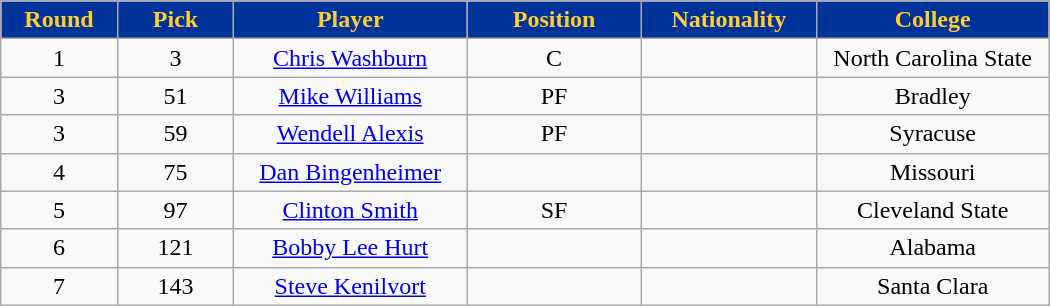<table class="wikitable sortable sortable">
<tr>
<th style="background:#003399; color:#FFCC33" width="10%">Round</th>
<th style="background:#003399; color:#FFCC33" width="10%">Pick</th>
<th style="background:#003399; color:#FFCC33" width="20%">Player</th>
<th style="background:#003399; color:#FFCC33" width="15%">Position</th>
<th style="background:#003399; color:#FFCC33" width="15%">Nationality</th>
<th style="background:#003399; color:#FFCC33" width="20%">College</th>
</tr>
<tr style="text-align: center">
<td>1</td>
<td>3</td>
<td><a href='#'>Chris Washburn</a></td>
<td>C</td>
<td></td>
<td>North Carolina State</td>
</tr>
<tr style="text-align: center">
<td>3</td>
<td>51</td>
<td><a href='#'>Mike Williams</a></td>
<td>PF</td>
<td></td>
<td>Bradley</td>
</tr>
<tr style="text-align: center">
<td>3</td>
<td>59</td>
<td><a href='#'>Wendell Alexis</a></td>
<td>PF</td>
<td></td>
<td>Syracuse</td>
</tr>
<tr style="text-align: center">
<td>4</td>
<td>75</td>
<td><a href='#'>Dan Bingenheimer</a></td>
<td></td>
<td></td>
<td>Missouri</td>
</tr>
<tr style="text-align: center">
<td>5</td>
<td>97</td>
<td><a href='#'>Clinton Smith</a></td>
<td>SF</td>
<td></td>
<td>Cleveland State</td>
</tr>
<tr style="text-align: center">
<td>6</td>
<td>121</td>
<td><a href='#'>Bobby Lee Hurt</a></td>
<td></td>
<td></td>
<td>Alabama</td>
</tr>
<tr style="text-align: center">
<td>7</td>
<td>143</td>
<td><a href='#'>Steve Kenilvort</a></td>
<td></td>
<td></td>
<td>Santa Clara</td>
</tr>
</table>
